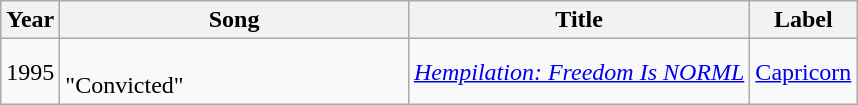<table class="wikitable">
<tr>
<th>Year</th>
<th width="225">Song</th>
<th>Title</th>
<th>Label</th>
</tr>
<tr>
<td>1995</td>
<td><br>"Convicted"</td>
<td><em><a href='#'>Hempilation: Freedom Is NORML</a></em></td>
<td><a href='#'>Capricorn</a></td>
</tr>
</table>
